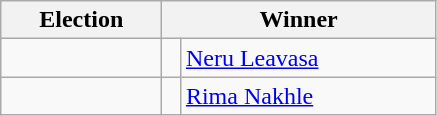<table class=wikitable>
<tr>
<th width=100>Election</th>
<th width=175 colspan=2>Winner</th>
</tr>
<tr>
<td></td>
<td width=5 bgcolor=></td>
<td><a href='#'>Neru Leavasa</a></td>
</tr>
<tr>
<td></td>
<td width=5 bgcolor=></td>
<td><a href='#'>Rima Nakhle</a></td>
</tr>
</table>
